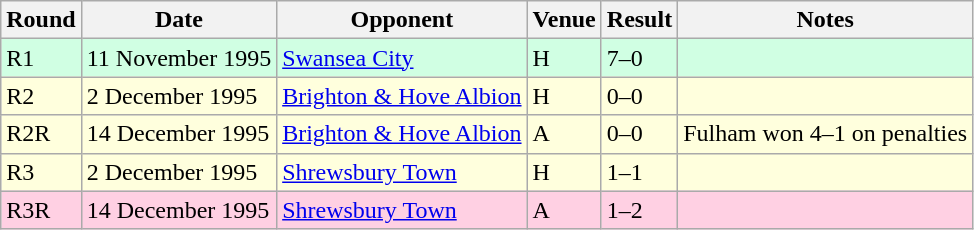<table class="wikitable">
<tr>
<th>Round</th>
<th>Date</th>
<th>Opponent</th>
<th>Venue</th>
<th>Result</th>
<th>Notes</th>
</tr>
<tr style="background-color: #d0ffe3;">
<td>R1</td>
<td>11 November 1995</td>
<td><a href='#'>Swansea City</a></td>
<td>H</td>
<td>7–0</td>
<td></td>
</tr>
<tr style="background-color: #ffffdd;">
<td>R2</td>
<td>2 December 1995</td>
<td><a href='#'>Brighton & Hove Albion</a></td>
<td>H</td>
<td>0–0</td>
<td></td>
</tr>
<tr style="background-color: #ffffdd;">
<td>R2R</td>
<td>14 December 1995</td>
<td><a href='#'>Brighton & Hove Albion</a></td>
<td>A</td>
<td>0–0</td>
<td>Fulham won 4–1 on penalties</td>
</tr>
<tr style="background-color: #ffffdd;">
<td>R3</td>
<td>2 December 1995</td>
<td><a href='#'>Shrewsbury Town</a></td>
<td>H</td>
<td>1–1</td>
<td></td>
</tr>
<tr style="background-color: #ffd0e3;">
<td>R3R</td>
<td>14 December 1995</td>
<td><a href='#'>Shrewsbury Town</a></td>
<td>A</td>
<td>1–2</td>
<td></td>
</tr>
</table>
